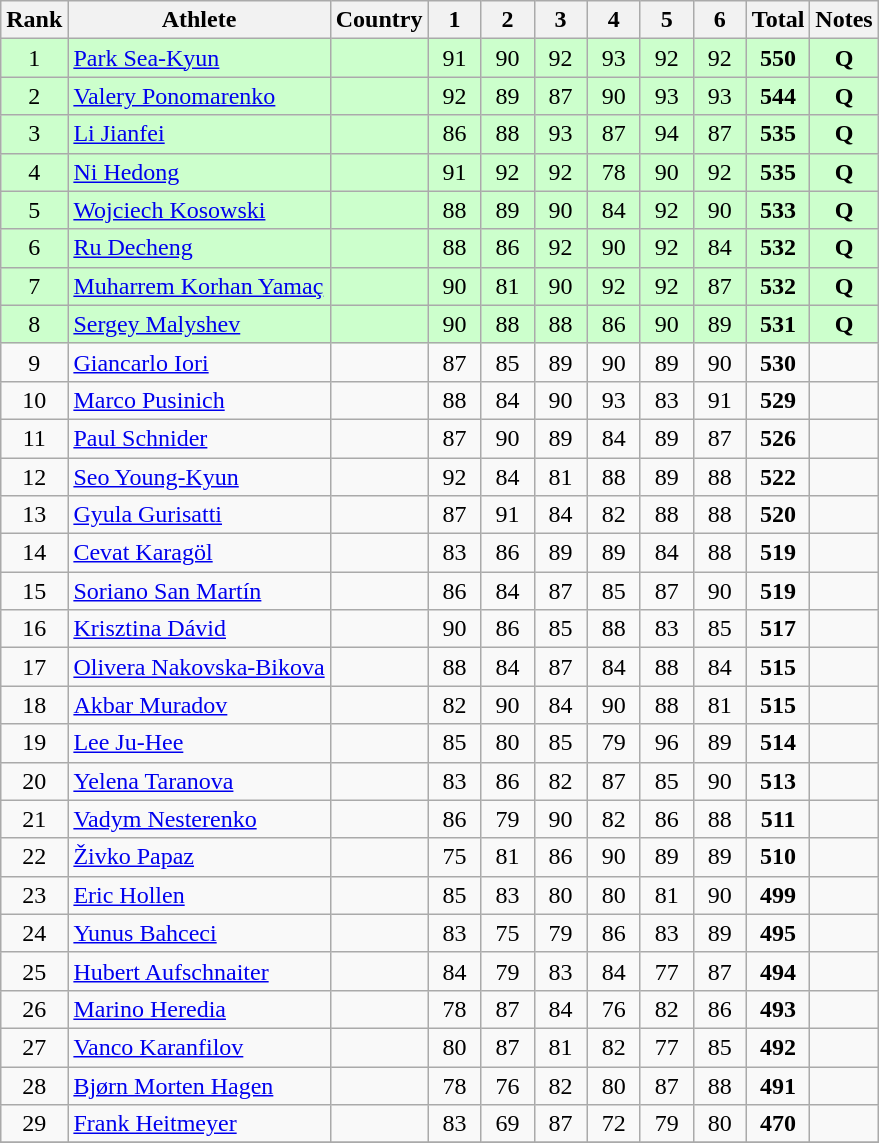<table class="wikitable sortable" style="text-align:center">
<tr>
<th>Rank</th>
<th>Athlete</th>
<th>Country</th>
<th style="width: 28px">1</th>
<th style="width: 28px">2</th>
<th style="width: 28px">3</th>
<th style="width: 28px">4</th>
<th style="width: 28px">5</th>
<th style="width: 28px">6</th>
<th>Total</th>
<th class="unsortable">Notes</th>
</tr>
<tr bgcolor=#ccffcc>
<td>1</td>
<td align="left"><a href='#'>Park Sea-Kyun</a></td>
<td align="left"></td>
<td>91</td>
<td>90</td>
<td>92</td>
<td>93</td>
<td>92</td>
<td>92</td>
<td><strong>550</strong></td>
<td><strong>Q</strong></td>
</tr>
<tr bgcolor=#ccffcc>
<td>2</td>
<td align="left"><a href='#'>Valery Ponomarenko</a></td>
<td align="left"></td>
<td>92</td>
<td>89</td>
<td>87</td>
<td>90</td>
<td>93</td>
<td>93</td>
<td><strong>544</strong></td>
<td><strong>Q</strong></td>
</tr>
<tr bgcolor=#ccffcc>
<td>3</td>
<td align="left"><a href='#'>Li Jianfei</a></td>
<td align="left"></td>
<td>86</td>
<td>88</td>
<td>93</td>
<td>87</td>
<td>94</td>
<td>87</td>
<td><strong>535</strong></td>
<td><strong>Q</strong></td>
</tr>
<tr bgcolor=#ccffcc>
<td>4</td>
<td align="left"><a href='#'>Ni Hedong</a></td>
<td align="left"></td>
<td>91</td>
<td>92</td>
<td>92</td>
<td>78</td>
<td>90</td>
<td>92</td>
<td><strong>535</strong></td>
<td><strong>Q</strong></td>
</tr>
<tr bgcolor=#ccffcc>
<td>5</td>
<td align="left"><a href='#'>Wojciech Kosowski</a></td>
<td align="left"></td>
<td>88</td>
<td>89</td>
<td>90</td>
<td>84</td>
<td>92</td>
<td>90</td>
<td><strong>533</strong></td>
<td><strong>Q</strong></td>
</tr>
<tr bgcolor=#ccffcc>
<td>6</td>
<td align="left"><a href='#'>Ru Decheng</a></td>
<td align="left"></td>
<td>88</td>
<td>86</td>
<td>92</td>
<td>90</td>
<td>92</td>
<td>84</td>
<td><strong>532</strong></td>
<td><strong>Q</strong></td>
</tr>
<tr bgcolor=#ccffcc>
<td>7</td>
<td align="left"><a href='#'>Muharrem Korhan Yamaç</a></td>
<td align="left"></td>
<td>90</td>
<td>81</td>
<td>90</td>
<td>92</td>
<td>92</td>
<td>87</td>
<td><strong>532</strong></td>
<td><strong>Q</strong></td>
</tr>
<tr bgcolor=#ccffcc>
<td>8</td>
<td align="left"><a href='#'>Sergey Malyshev</a></td>
<td align="left"></td>
<td>90</td>
<td>88</td>
<td>88</td>
<td>86</td>
<td>90</td>
<td>89</td>
<td><strong>531</strong></td>
<td><strong>Q</strong></td>
</tr>
<tr>
<td>9</td>
<td align="left"><a href='#'>Giancarlo Iori</a></td>
<td align="left"></td>
<td>87</td>
<td>85</td>
<td>89</td>
<td>90</td>
<td>89</td>
<td>90</td>
<td><strong>530</strong></td>
<td></td>
</tr>
<tr>
<td>10</td>
<td align="left"><a href='#'>Marco Pusinich</a></td>
<td align="left"></td>
<td>88</td>
<td>84</td>
<td>90</td>
<td>93</td>
<td>83</td>
<td>91</td>
<td><strong>529</strong></td>
<td></td>
</tr>
<tr>
<td>11</td>
<td align="left"><a href='#'>Paul Schnider</a></td>
<td align="left"></td>
<td>87</td>
<td>90</td>
<td>89</td>
<td>84</td>
<td>89</td>
<td>87</td>
<td><strong>526</strong></td>
<td></td>
</tr>
<tr>
<td>12</td>
<td align="left"><a href='#'>Seo Young-Kyun</a></td>
<td align="left"></td>
<td>92</td>
<td>84</td>
<td>81</td>
<td>88</td>
<td>89</td>
<td>88</td>
<td><strong>522</strong></td>
<td></td>
</tr>
<tr>
<td>13</td>
<td align="left"><a href='#'>Gyula Gurisatti</a></td>
<td align="left"></td>
<td>87</td>
<td>91</td>
<td>84</td>
<td>82</td>
<td>88</td>
<td>88</td>
<td><strong>520</strong></td>
<td></td>
</tr>
<tr>
<td>14</td>
<td align="left"><a href='#'>Cevat Karagöl</a></td>
<td align="left"></td>
<td>83</td>
<td>86</td>
<td>89</td>
<td>89</td>
<td>84</td>
<td>88</td>
<td><strong>519</strong></td>
<td></td>
</tr>
<tr>
<td>15</td>
<td align="left"><a href='#'>Soriano San Martín</a></td>
<td align="left"></td>
<td>86</td>
<td>84</td>
<td>87</td>
<td>85</td>
<td>87</td>
<td>90</td>
<td><strong>519</strong></td>
<td></td>
</tr>
<tr>
<td>16</td>
<td align="left"><a href='#'>Krisztina Dávid</a></td>
<td align="left"></td>
<td>90</td>
<td>86</td>
<td>85</td>
<td>88</td>
<td>83</td>
<td>85</td>
<td><strong>517</strong></td>
<td></td>
</tr>
<tr>
<td>17</td>
<td align="left"><a href='#'>Olivera Nakovska-Bikova</a></td>
<td align="left"></td>
<td>88</td>
<td>84</td>
<td>87</td>
<td>84</td>
<td>88</td>
<td>84</td>
<td><strong>515</strong></td>
<td></td>
</tr>
<tr>
<td>18</td>
<td align="left"><a href='#'>Akbar Muradov</a></td>
<td align="left"></td>
<td>82</td>
<td>90</td>
<td>84</td>
<td>90</td>
<td>88</td>
<td>81</td>
<td><strong>515</strong></td>
<td></td>
</tr>
<tr>
<td>19</td>
<td align="left"><a href='#'>Lee Ju-Hee</a></td>
<td align="left"></td>
<td>85</td>
<td>80</td>
<td>85</td>
<td>79</td>
<td>96</td>
<td>89</td>
<td><strong>514</strong></td>
<td></td>
</tr>
<tr>
<td>20</td>
<td align="left"><a href='#'>Yelena Taranova</a></td>
<td align="left"></td>
<td>83</td>
<td>86</td>
<td>82</td>
<td>87</td>
<td>85</td>
<td>90</td>
<td><strong>513</strong></td>
<td></td>
</tr>
<tr>
<td>21</td>
<td align="left"><a href='#'>Vadym Nesterenko</a></td>
<td align="left"></td>
<td>86</td>
<td>79</td>
<td>90</td>
<td>82</td>
<td>86</td>
<td>88</td>
<td><strong>511</strong></td>
<td></td>
</tr>
<tr>
<td>22</td>
<td align="left"><a href='#'>Živko Papaz</a></td>
<td align="left"></td>
<td>75</td>
<td>81</td>
<td>86</td>
<td>90</td>
<td>89</td>
<td>89</td>
<td><strong>510</strong></td>
<td></td>
</tr>
<tr>
<td>23</td>
<td align="left"><a href='#'>Eric Hollen</a></td>
<td align="left"></td>
<td>85</td>
<td>83</td>
<td>80</td>
<td>80</td>
<td>81</td>
<td>90</td>
<td><strong>499</strong></td>
<td></td>
</tr>
<tr>
<td>24</td>
<td align="left"><a href='#'>Yunus Bahceci</a></td>
<td align="left"></td>
<td>83</td>
<td>75</td>
<td>79</td>
<td>86</td>
<td>83</td>
<td>89</td>
<td><strong>495</strong></td>
<td></td>
</tr>
<tr>
<td>25</td>
<td align="left"><a href='#'>Hubert Aufschnaiter</a></td>
<td align="left"></td>
<td>84</td>
<td>79</td>
<td>83</td>
<td>84</td>
<td>77</td>
<td>87</td>
<td><strong>494</strong></td>
<td></td>
</tr>
<tr>
<td>26</td>
<td align="left"><a href='#'>Marino Heredia</a></td>
<td align="left"></td>
<td>78</td>
<td>87</td>
<td>84</td>
<td>76</td>
<td>82</td>
<td>86</td>
<td><strong>493</strong></td>
<td></td>
</tr>
<tr>
<td>27</td>
<td align="left"><a href='#'>Vanco Karanfilov</a></td>
<td align="left"></td>
<td>80</td>
<td>87</td>
<td>81</td>
<td>82</td>
<td>77</td>
<td>85</td>
<td><strong>492</strong></td>
<td></td>
</tr>
<tr>
<td>28</td>
<td align="left"><a href='#'>Bjørn Morten Hagen</a></td>
<td align="left"></td>
<td>78</td>
<td>76</td>
<td>82</td>
<td>80</td>
<td>87</td>
<td>88</td>
<td><strong>491</strong></td>
<td></td>
</tr>
<tr>
<td>29</td>
<td align="left"><a href='#'>Frank Heitmeyer</a></td>
<td align="left"></td>
<td>83</td>
<td>69</td>
<td>87</td>
<td>72</td>
<td>79</td>
<td>80</td>
<td><strong>470</strong></td>
<td></td>
</tr>
<tr>
</tr>
</table>
